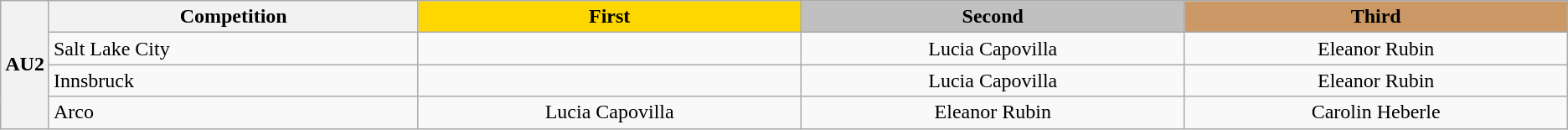<table class="wikitable" style="text-align:center;">
<tr>
<th rowspan="4" width="1%">AU2</th>
<th width="24%">Competition</th>
<th width="25%" style="background: gold">First</th>
<th width="25%" style="background: silver">Second</th>
<th width="25%" style="background: #cc9966">Third</th>
</tr>
<tr>
<td style="text-align:left"> Salt Lake City</td>
<td> </td>
<td> Lucia Capovilla</td>
<td> Eleanor Rubin</td>
</tr>
<tr>
<td style="text-align:left"> Innsbruck</td>
<td> </td>
<td> Lucia Capovilla</td>
<td> Eleanor Rubin</td>
</tr>
<tr>
<td style="text-align:left"> Arco</td>
<td> Lucia Capovilla</td>
<td> Eleanor Rubin</td>
<td> Carolin Heberle</td>
</tr>
</table>
